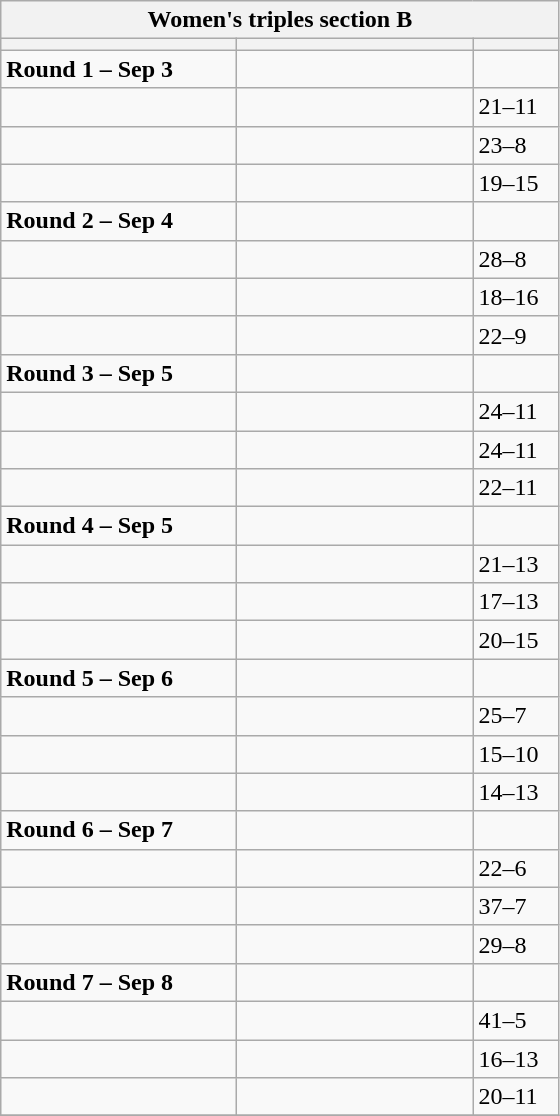<table class="wikitable">
<tr>
<th colspan="3">Women's triples section B</th>
</tr>
<tr>
<th width=150></th>
<th width=150></th>
<th width=50></th>
</tr>
<tr>
<td><strong>Round 1 – Sep 3</strong></td>
<td></td>
<td></td>
</tr>
<tr>
<td></td>
<td></td>
<td>21–11</td>
</tr>
<tr>
<td></td>
<td></td>
<td>23–8</td>
</tr>
<tr>
<td></td>
<td></td>
<td>19–15</td>
</tr>
<tr>
<td><strong>Round 2 – Sep 4</strong></td>
<td></td>
<td></td>
</tr>
<tr>
<td></td>
<td></td>
<td>28–8</td>
</tr>
<tr>
<td></td>
<td></td>
<td>18–16</td>
</tr>
<tr>
<td></td>
<td></td>
<td>22–9</td>
</tr>
<tr>
<td><strong>Round 3 – Sep 5</strong></td>
<td></td>
<td></td>
</tr>
<tr>
<td></td>
<td></td>
<td>24–11</td>
</tr>
<tr>
<td></td>
<td></td>
<td>24–11</td>
</tr>
<tr>
<td></td>
<td></td>
<td>22–11</td>
</tr>
<tr>
<td><strong>Round 4 – Sep 5</strong></td>
<td></td>
<td></td>
</tr>
<tr>
<td></td>
<td></td>
<td>21–13</td>
</tr>
<tr>
<td></td>
<td></td>
<td>17–13</td>
</tr>
<tr>
<td></td>
<td></td>
<td>20–15</td>
</tr>
<tr>
<td><strong>Round 5 – Sep 6</strong></td>
<td></td>
<td></td>
</tr>
<tr>
<td></td>
<td></td>
<td>25–7</td>
</tr>
<tr>
<td></td>
<td></td>
<td>15–10</td>
</tr>
<tr>
<td></td>
<td></td>
<td>14–13</td>
</tr>
<tr>
<td><strong>Round 6  – Sep 7</strong></td>
<td></td>
<td></td>
</tr>
<tr>
<td></td>
<td></td>
<td>22–6</td>
</tr>
<tr>
<td></td>
<td></td>
<td>37–7</td>
</tr>
<tr>
<td></td>
<td></td>
<td>29–8</td>
</tr>
<tr>
<td><strong>Round 7 – Sep 8</strong></td>
<td></td>
<td></td>
</tr>
<tr>
<td></td>
<td></td>
<td>41–5</td>
</tr>
<tr>
<td></td>
<td></td>
<td>16–13</td>
</tr>
<tr>
<td></td>
<td></td>
<td>20–11</td>
</tr>
<tr>
</tr>
</table>
